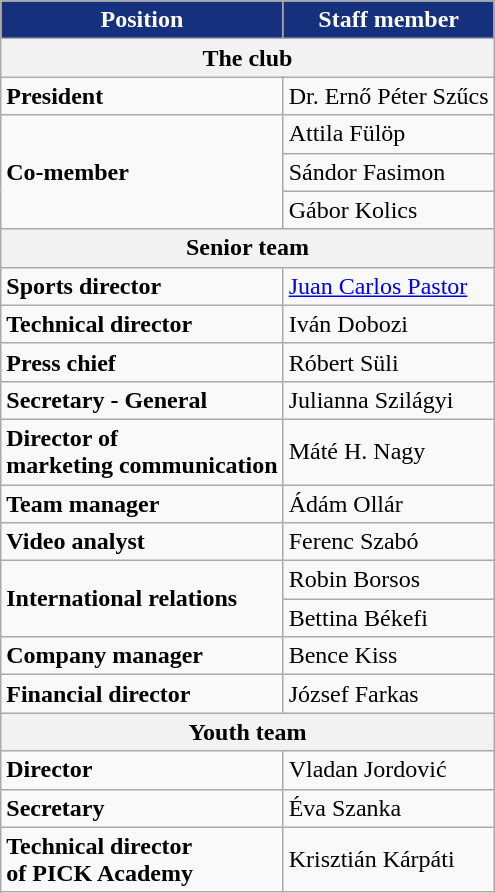<table class="wikitable">
<tr>
<th style="color:white; background:#15317E">Position</th>
<th style="color:white; background:#15317E">Staff member</th>
</tr>
<tr>
<th colspan=2>The club</th>
</tr>
<tr>
<td><strong>President</strong></td>
<td>Dr. Ernő Péter Szűcs</td>
</tr>
<tr>
<td rowspan=3><strong>Co-member</strong></td>
<td>Attila Fülöp</td>
</tr>
<tr>
<td>Sándor Fasimon</td>
</tr>
<tr>
<td>Gábor Kolics</td>
</tr>
<tr>
<th colspan=2>Senior team</th>
</tr>
<tr>
<td><strong>Sports director</strong></td>
<td> <a href='#'>Juan Carlos Pastor</a></td>
</tr>
<tr>
<td><strong>Technical director</strong></td>
<td>Iván Dobozi</td>
</tr>
<tr>
<td><strong>Press chief</strong></td>
<td>Róbert Süli</td>
</tr>
<tr>
<td><strong>Secretary - General</strong></td>
<td>Julianna Szilágyi</td>
</tr>
<tr>
<td><strong>Director of<br>marketing communication</strong></td>
<td>Máté H. Nagy</td>
</tr>
<tr>
<td><strong>Team manager</strong></td>
<td>Ádám Ollár</td>
</tr>
<tr>
<td><strong>Video analyst</strong></td>
<td>Ferenc Szabó</td>
</tr>
<tr>
<td rowspan=2><strong>International relations</strong></td>
<td>Robin Borsos</td>
</tr>
<tr>
<td>Bettina Békefi</td>
</tr>
<tr>
<td><strong>Company manager</strong></td>
<td>Bence Kiss</td>
</tr>
<tr>
<td><strong>Financial director</strong></td>
<td>József Farkas</td>
</tr>
<tr>
<th colspan=2>Youth team</th>
</tr>
<tr>
<td><strong>Director</strong></td>
<td>Vladan Jordović</td>
</tr>
<tr>
<td><strong>Secretary</strong></td>
<td>Éva Szanka</td>
</tr>
<tr>
<td><strong>Technical director<br>of PICK Academy</strong></td>
<td>Krisztián Kárpáti</td>
</tr>
</table>
